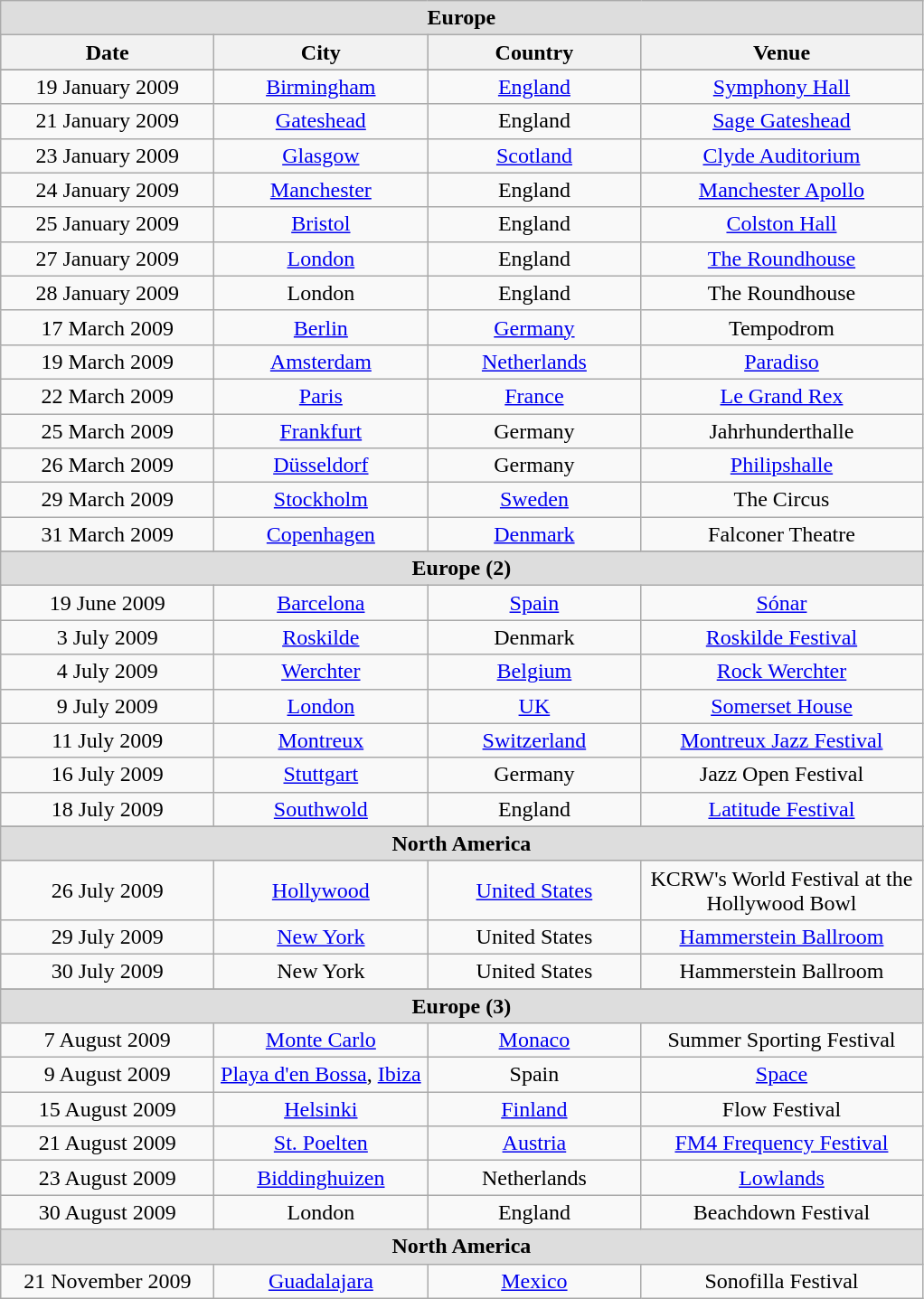<table class="wikitable">
<tr bgcolor="#DDDDDD">
<td colspan=4 align=center><strong>Europe</strong></td>
</tr>
<tr bgcolor="#CCCCCC">
<th width="150" rowspan="1">Date</th>
<th width="150" rowspan="1">City</th>
<th width="150" rowspan="1">Country</th>
<th width="200" rowspan="1">Venue</th>
</tr>
<tr>
</tr>
<tr>
<td align="center">19 January 2009</td>
<td align="center"><a href='#'>Birmingham</a></td>
<td align="center"><a href='#'>England</a></td>
<td align="center"><a href='#'>Symphony Hall</a></td>
</tr>
<tr>
<td align="center">21 January 2009</td>
<td align="center"><a href='#'>Gateshead</a></td>
<td align="center">England</td>
<td align="center"><a href='#'>Sage Gateshead</a></td>
</tr>
<tr>
<td align="center">23 January 2009</td>
<td align="center"><a href='#'>Glasgow</a></td>
<td align="center"><a href='#'>Scotland</a></td>
<td align="center"><a href='#'>Clyde Auditorium</a></td>
</tr>
<tr>
<td align="center">24 January 2009</td>
<td align="center"><a href='#'>Manchester</a></td>
<td align="center">England</td>
<td align="center"><a href='#'>Manchester Apollo</a></td>
</tr>
<tr>
<td align="center">25 January 2009</td>
<td align="center"><a href='#'>Bristol</a></td>
<td align="center">England</td>
<td align="center"><a href='#'>Colston Hall</a></td>
</tr>
<tr>
<td align="center">27 January 2009</td>
<td align="center"><a href='#'>London</a></td>
<td align="center">England</td>
<td align="center"><a href='#'>The Roundhouse</a></td>
</tr>
<tr>
<td align="center">28 January 2009</td>
<td align="center">London</td>
<td align="center">England</td>
<td align="center">The Roundhouse</td>
</tr>
<tr>
<td align="center">17 March 2009</td>
<td align="center"><a href='#'>Berlin</a></td>
<td align="center"><a href='#'>Germany</a></td>
<td align="center">Tempodrom</td>
</tr>
<tr>
<td align="center">19 March 2009</td>
<td align="center"><a href='#'>Amsterdam</a></td>
<td align="center"><a href='#'>Netherlands</a></td>
<td align="center"><a href='#'>Paradiso</a></td>
</tr>
<tr>
<td align="center">22 March 2009</td>
<td align="center"><a href='#'>Paris</a></td>
<td align="center"><a href='#'>France</a></td>
<td align="center"><a href='#'>Le Grand Rex</a></td>
</tr>
<tr>
<td align="center">25 March 2009</td>
<td align="center"><a href='#'>Frankfurt</a></td>
<td align="center">Germany</td>
<td align="center">Jahrhunderthalle</td>
</tr>
<tr>
<td align="center">26 March 2009</td>
<td align="center"><a href='#'>Düsseldorf</a></td>
<td align="center">Germany</td>
<td align="center"><a href='#'>Philipshalle</a></td>
</tr>
<tr>
<td align="center">29 March 2009</td>
<td align="center"><a href='#'>Stockholm</a></td>
<td align="center"><a href='#'>Sweden</a></td>
<td align="center">The Circus</td>
</tr>
<tr>
<td align="center">31 March 2009</td>
<td align="center"><a href='#'>Copenhagen</a></td>
<td align="center"><a href='#'>Denmark</a></td>
<td align="center">Falconer Theatre</td>
</tr>
<tr>
</tr>
<tr bgcolor="#DDDDDD">
<td colspan=4 align=center><strong>Europe (2)</strong></td>
</tr>
<tr>
<td align="center">19 June 2009</td>
<td align="center"><a href='#'>Barcelona</a></td>
<td align="center"><a href='#'>Spain</a></td>
<td align="center"><a href='#'>Sónar</a></td>
</tr>
<tr>
<td align="center">3 July 2009</td>
<td align="center"><a href='#'>Roskilde</a></td>
<td align="center">Denmark</td>
<td align="center"><a href='#'>Roskilde Festival</a></td>
</tr>
<tr>
<td align="center">4 July 2009</td>
<td align="center"><a href='#'>Werchter</a></td>
<td align="center"><a href='#'>Belgium</a></td>
<td align="center"><a href='#'>Rock Werchter</a></td>
</tr>
<tr>
<td align="center">9 July 2009</td>
<td align="center"><a href='#'>London</a></td>
<td align="center"><a href='#'>UK</a></td>
<td align="center"><a href='#'>Somerset House</a></td>
</tr>
<tr>
<td align="center">11 July 2009</td>
<td align="center"><a href='#'>Montreux</a></td>
<td align="center"><a href='#'>Switzerland</a></td>
<td align="center"><a href='#'>Montreux Jazz Festival</a></td>
</tr>
<tr>
<td align="center">16 July 2009</td>
<td align="center"><a href='#'>Stuttgart</a></td>
<td align="center">Germany</td>
<td align="center">Jazz Open Festival</td>
</tr>
<tr>
<td align="center">18 July 2009</td>
<td align="center"><a href='#'>Southwold</a></td>
<td align="center">England</td>
<td align="center"><a href='#'>Latitude Festival</a></td>
</tr>
<tr>
</tr>
<tr bgcolor="#DDDDDD">
<td colspan=4 align=center><strong>North America</strong></td>
</tr>
<tr>
<td align="center">26 July 2009</td>
<td align="center"><a href='#'>Hollywood</a></td>
<td align="center"><a href='#'>United States</a></td>
<td align="center">KCRW's World Festival at the Hollywood Bowl</td>
</tr>
<tr>
<td align="center">29 July 2009</td>
<td align="center"><a href='#'>New York</a></td>
<td align="center">United States</td>
<td align="center"><a href='#'>Hammerstein Ballroom</a></td>
</tr>
<tr>
<td align="center">30 July 2009</td>
<td align="center">New York</td>
<td align="center">United States</td>
<td align="center">Hammerstein Ballroom</td>
</tr>
<tr>
</tr>
<tr bgcolor="#DDDDDD">
<td colspan=4 align=center><strong>Europe (3)</strong></td>
</tr>
<tr>
<td align="center">7 August 2009</td>
<td align="center"><a href='#'>Monte Carlo</a></td>
<td align="center"><a href='#'>Monaco</a></td>
<td align="center">Summer Sporting Festival</td>
</tr>
<tr>
<td align="center">9 August 2009</td>
<td align="center"><a href='#'>Playa d'en Bossa</a>, <a href='#'>Ibiza</a></td>
<td align="center">Spain</td>
<td align="center"><a href='#'>Space</a></td>
</tr>
<tr>
<td align="center">15 August 2009</td>
<td align="center"><a href='#'>Helsinki</a></td>
<td align="center"><a href='#'>Finland</a></td>
<td align="center">Flow Festival</td>
</tr>
<tr>
<td align="center">21 August 2009</td>
<td align="center"><a href='#'>St. Poelten</a></td>
<td align="center"><a href='#'>Austria</a></td>
<td align="center"><a href='#'>FM4 Frequency Festival</a></td>
</tr>
<tr>
<td align="center">23 August 2009</td>
<td align="center"><a href='#'>Biddinghuizen</a></td>
<td align="center">Netherlands</td>
<td align="center"><a href='#'>Lowlands</a></td>
</tr>
<tr>
<td align="center">30 August 2009</td>
<td align="center">London</td>
<td align="center">England</td>
<td align="center">Beachdown Festival</td>
</tr>
<tr bgcolor="#DDDDDD">
<td colspan=4 align=center><strong>North America</strong></td>
</tr>
<tr>
<td align="center">21 November 2009</td>
<td align="center"><a href='#'>Guadalajara</a></td>
<td align="center"><a href='#'>Mexico</a></td>
<td align="center">Sonofilla Festival</td>
</tr>
</table>
